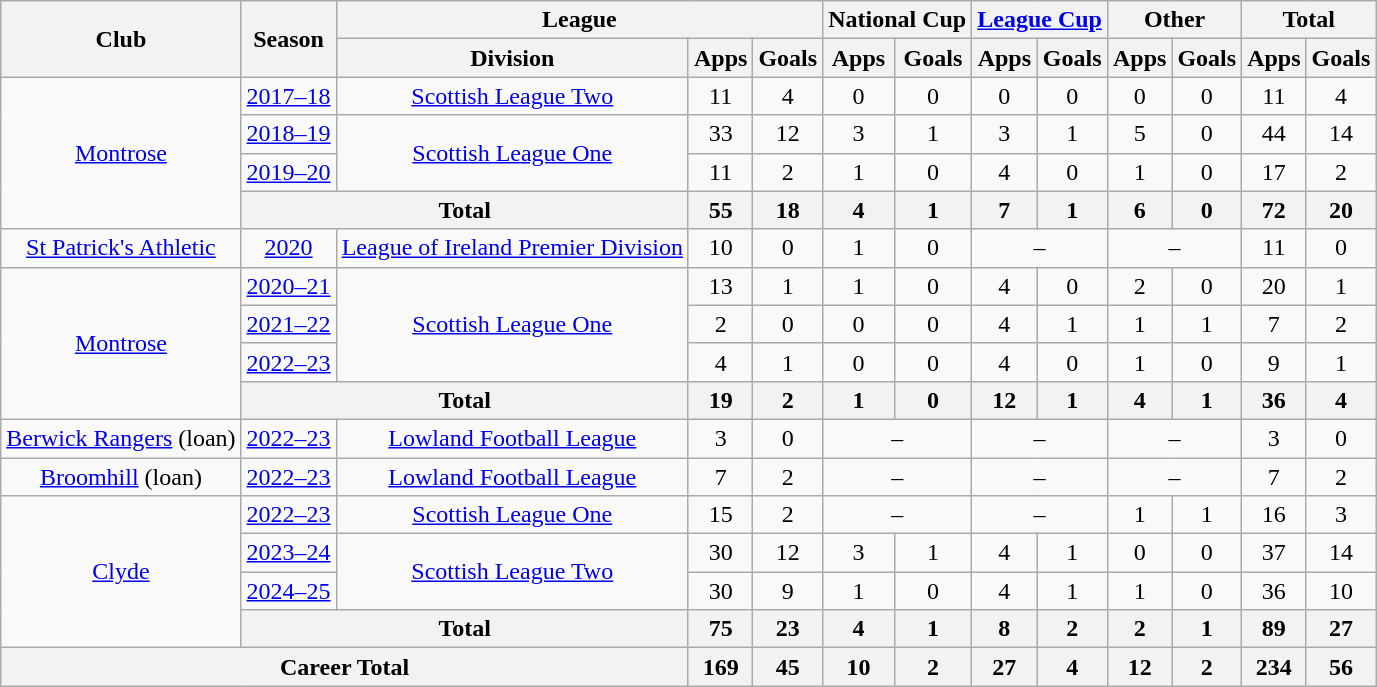<table class="wikitable" style="text-align:center">
<tr>
<th rowspan="2">Club</th>
<th rowspan="2">Season</th>
<th colspan="3">League</th>
<th colspan="2">National Cup</th>
<th colspan="2"><a href='#'>League Cup</a></th>
<th colspan="2">Other</th>
<th colspan="2">Total</th>
</tr>
<tr>
<th>Division</th>
<th>Apps</th>
<th>Goals</th>
<th>Apps</th>
<th>Goals</th>
<th>Apps</th>
<th>Goals</th>
<th>Apps</th>
<th>Goals</th>
<th>Apps</th>
<th>Goals</th>
</tr>
<tr>
<td rowspan="4"><a href='#'>Montrose</a></td>
<td><a href='#'>2017–18</a></td>
<td><a href='#'>Scottish League Two</a></td>
<td>11</td>
<td>4</td>
<td>0</td>
<td>0</td>
<td>0</td>
<td>0</td>
<td>0</td>
<td>0</td>
<td>11</td>
<td>4</td>
</tr>
<tr>
<td><a href='#'>2018–19</a></td>
<td rowspan="2"><a href='#'>Scottish League One</a></td>
<td>33</td>
<td>12</td>
<td>3</td>
<td>1</td>
<td>3</td>
<td>1</td>
<td>5</td>
<td>0</td>
<td>44</td>
<td>14</td>
</tr>
<tr>
<td><a href='#'>2019–20</a></td>
<td>11</td>
<td>2</td>
<td>1</td>
<td>0</td>
<td>4</td>
<td>0</td>
<td>1</td>
<td>0</td>
<td>17</td>
<td>2</td>
</tr>
<tr>
<th colspan="2">Total</th>
<th>55</th>
<th>18</th>
<th>4</th>
<th>1</th>
<th>7</th>
<th>1</th>
<th>6</th>
<th>0</th>
<th>72</th>
<th>20</th>
</tr>
<tr>
<td><a href='#'>St Patrick's Athletic</a></td>
<td><a href='#'>2020</a></td>
<td><a href='#'>League of Ireland Premier Division</a></td>
<td>10</td>
<td>0</td>
<td>1</td>
<td>0</td>
<td colspan="2">–</td>
<td colspan="2">–</td>
<td>11</td>
<td>0</td>
</tr>
<tr>
<td rowspan="4"><a href='#'>Montrose</a></td>
<td><a href='#'>2020–21</a></td>
<td rowspan="3"><a href='#'>Scottish League One</a></td>
<td>13</td>
<td>1</td>
<td>1</td>
<td>0</td>
<td>4</td>
<td>0</td>
<td>2</td>
<td>0</td>
<td>20</td>
<td>1</td>
</tr>
<tr>
<td><a href='#'>2021–22</a></td>
<td>2</td>
<td>0</td>
<td>0</td>
<td>0</td>
<td>4</td>
<td>1</td>
<td>1</td>
<td>1</td>
<td>7</td>
<td>2</td>
</tr>
<tr>
<td><a href='#'>2022–23</a></td>
<td>4</td>
<td>1</td>
<td>0</td>
<td>0</td>
<td>4</td>
<td>0</td>
<td>1</td>
<td>0</td>
<td>9</td>
<td>1</td>
</tr>
<tr>
<th colspan="2">Total</th>
<th>19</th>
<th>2</th>
<th>1</th>
<th>0</th>
<th>12</th>
<th>1</th>
<th>4</th>
<th>1</th>
<th>36</th>
<th>4</th>
</tr>
<tr>
<td><a href='#'>Berwick Rangers</a> (loan)</td>
<td><a href='#'>2022–23</a></td>
<td><a href='#'>Lowland Football League</a></td>
<td>3</td>
<td>0</td>
<td colspan="2">–</td>
<td colspan="2">–</td>
<td colspan="2">–</td>
<td>3</td>
<td>0</td>
</tr>
<tr>
<td><a href='#'>Broomhill</a> (loan)</td>
<td><a href='#'>2022–23</a></td>
<td><a href='#'>Lowland Football League</a></td>
<td>7</td>
<td>2</td>
<td colspan="2">–</td>
<td colspan="2">–</td>
<td colspan="2">–</td>
<td>7</td>
<td>2</td>
</tr>
<tr>
<td rowspan="4"><a href='#'>Clyde</a></td>
<td><a href='#'>2022–23</a></td>
<td><a href='#'>Scottish League One</a></td>
<td>15</td>
<td>2</td>
<td colspan="2">–</td>
<td colspan="2">–</td>
<td>1</td>
<td>1</td>
<td>16</td>
<td>3</td>
</tr>
<tr>
<td><a href='#'>2023–24</a></td>
<td rowspan="2"><a href='#'>Scottish League Two</a></td>
<td>30</td>
<td>12</td>
<td>3</td>
<td>1</td>
<td>4</td>
<td>1</td>
<td>0</td>
<td>0</td>
<td>37</td>
<td>14</td>
</tr>
<tr>
<td><a href='#'>2024–25</a></td>
<td>30</td>
<td>9</td>
<td>1</td>
<td>0</td>
<td>4</td>
<td>1</td>
<td>1</td>
<td>0</td>
<td>36</td>
<td>10</td>
</tr>
<tr>
<th colspan="2">Total</th>
<th>75</th>
<th>23</th>
<th>4</th>
<th>1</th>
<th>8</th>
<th>2</th>
<th>2</th>
<th>1</th>
<th>89</th>
<th>27</th>
</tr>
<tr>
<th colspan="3">Career Total</th>
<th>169</th>
<th>45</th>
<th>10</th>
<th>2</th>
<th>27</th>
<th>4</th>
<th>12</th>
<th>2</th>
<th>234</th>
<th>56</th>
</tr>
</table>
